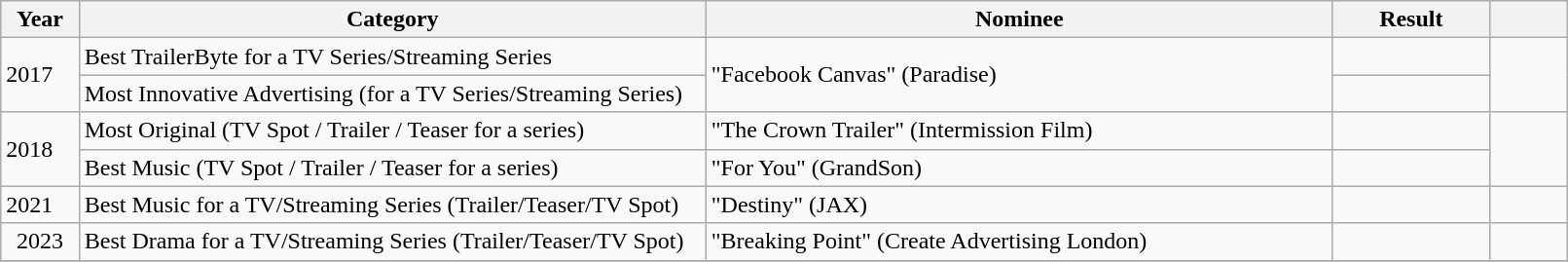<table class="wikitable" style="width:85%;">
<tr>
<th width=5%>Year</th>
<th style="width:40%;">Category</th>
<th style="width:40%;">Nominee</th>
<th style="width:10%;">Result</th>
<th width=5%></th>
</tr>
<tr>
<td vstyle="text-align: center;"rowspan="2">2017</td>
<td>Best TrailerByte for a TV Series/Streaming Series</td>
<td rowspan="2">"Facebook Canvas" (Paradise)</td>
<td></td>
<td rowspan="2"></td>
</tr>
<tr>
<td>Most Innovative Advertising (for a TV Series/Streaming Series)</td>
<td></td>
</tr>
<tr>
<td vstyle="text-align: center;"rowspan="2">2018</td>
<td>Most Original (TV Spot / Trailer / Teaser for a series)</td>
<td>"The Crown Trailer" (Intermission Film)</td>
<td></td>
<td rowspan="2"></td>
</tr>
<tr>
<td>Best Music (TV Spot / Trailer / Teaser for a series)</td>
<td>"For You" (GrandSon)</td>
<td></td>
</tr>
<tr>
<td vstyle="text-align: center;"rowspan="1">2021</td>
<td>Best Music for a TV/Streaming Series (Trailer/Teaser/TV Spot)</td>
<td>"Destiny" (JAX)</td>
<td></td>
<td rowspan="1"></td>
</tr>
<tr>
<td align="center">2023</td>
<td>Best Drama for a TV/Streaming Series (Trailer/Teaser/TV Spot)</td>
<td>"Breaking Point" (Create Advertising London)</td>
<td></td>
<td></td>
</tr>
<tr>
</tr>
</table>
